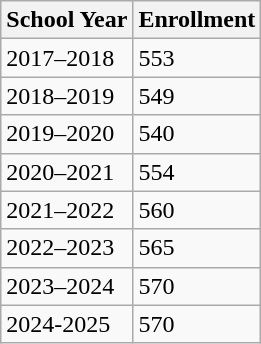<table class="wikitable">
<tr>
<th>School Year</th>
<th>Enrollment</th>
</tr>
<tr>
<td>2017–2018</td>
<td>553</td>
</tr>
<tr>
<td>2018–2019</td>
<td>549</td>
</tr>
<tr>
<td>2019–2020</td>
<td>540</td>
</tr>
<tr>
<td>2020–2021</td>
<td>554</td>
</tr>
<tr>
<td>2021–2022</td>
<td>560</td>
</tr>
<tr>
<td>2022–2023</td>
<td>565</td>
</tr>
<tr>
<td>2023–2024</td>
<td>570</td>
</tr>
<tr>
<td>2024-2025</td>
<td>570</td>
</tr>
</table>
